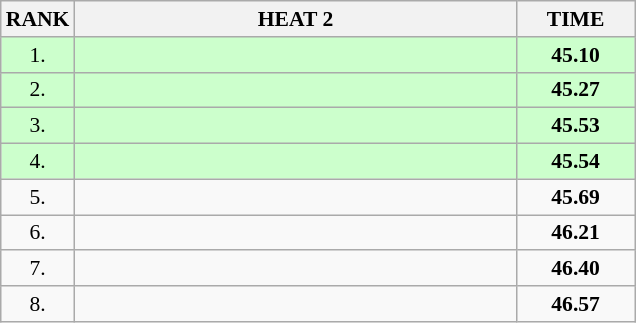<table class="wikitable" style="border-collapse: collapse; font-size: 90%;">
<tr>
<th>RANK</th>
<th style="width: 20em">HEAT 2</th>
<th style="width: 5em">TIME</th>
</tr>
<tr style="background:#ccffcc;">
<td align="center">1.</td>
<td></td>
<td align="center"><strong>45.10</strong></td>
</tr>
<tr style="background:#ccffcc;">
<td align="center">2.</td>
<td></td>
<td align="center"><strong>45.27</strong></td>
</tr>
<tr style="background:#ccffcc;">
<td align="center">3.</td>
<td></td>
<td align="center"><strong>45.53</strong></td>
</tr>
<tr style="background:#ccffcc;">
<td align="center">4.</td>
<td></td>
<td align="center"><strong>45.54</strong></td>
</tr>
<tr>
<td align="center">5.</td>
<td></td>
<td align="center"><strong>45.69</strong></td>
</tr>
<tr>
<td align="center">6.</td>
<td></td>
<td align="center"><strong>46.21</strong></td>
</tr>
<tr>
<td align="center">7.</td>
<td></td>
<td align="center"><strong>46.40</strong></td>
</tr>
<tr>
<td align="center">8.</td>
<td></td>
<td align="center"><strong>46.57</strong></td>
</tr>
</table>
